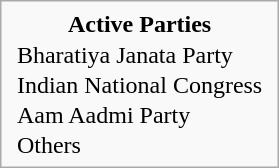<table class="infobox" style="float; margin-left: 1em; margin-bottom: 0.5em">
<tr>
<td style="text-align: center"><span><strong>Active Parties</strong></span></td>
</tr>
<tr>
<td style="padding: 0 5px;"> Bharatiya Janata Party</td>
</tr>
<tr>
<td style="padding: 0 5px;"> Indian National Congress</td>
</tr>
<tr>
<td style="padding: 0 5px;"> Aam Aadmi Party</td>
</tr>
<tr>
<td style="padding: 0 5px;"> Others </td>
</tr>
</table>
